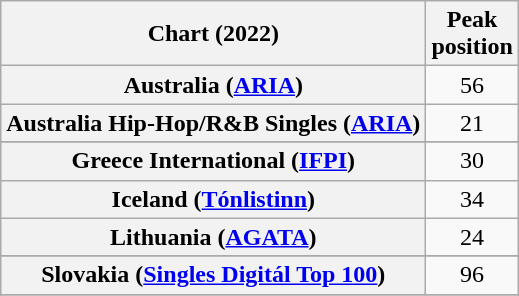<table class="wikitable sortable plainrowheaders" style="text-align:center">
<tr>
<th scope="col">Chart (2022)</th>
<th scope="col">Peak<br>position</th>
</tr>
<tr>
<th scope="row">Australia (<a href='#'>ARIA</a>)</th>
<td>56</td>
</tr>
<tr>
<th scope="row">Australia Hip-Hop/R&B Singles (<a href='#'>ARIA</a>)</th>
<td>21</td>
</tr>
<tr>
</tr>
<tr>
</tr>
<tr>
</tr>
<tr>
<th scope="row">Greece International (<a href='#'>IFPI</a>)</th>
<td>30</td>
</tr>
<tr>
<th scope="row">Iceland (<a href='#'>Tónlistinn</a>)</th>
<td>34</td>
</tr>
<tr>
<th scope="row">Lithuania (<a href='#'>AGATA</a>)</th>
<td>24</td>
</tr>
<tr>
</tr>
<tr>
<th scope="row">Slovakia (<a href='#'>Singles Digitál Top 100</a>)</th>
<td>96</td>
</tr>
<tr>
</tr>
<tr>
</tr>
<tr>
</tr>
<tr>
</tr>
<tr>
</tr>
</table>
